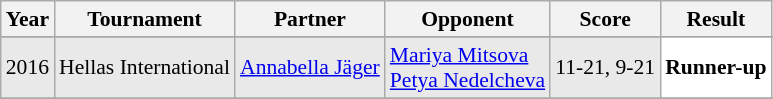<table class="sortable wikitable" style="font-size: 90%;">
<tr>
<th>Year</th>
<th>Tournament</th>
<th>Partner</th>
<th>Opponent</th>
<th>Score</th>
<th>Result</th>
</tr>
<tr>
</tr>
<tr style="background:#E9E9E9">
<td align="center">2016</td>
<td align="left">Hellas International</td>
<td align="left"> <a href='#'>Annabella Jäger</a></td>
<td align="left"> <a href='#'>Mariya Mitsova</a> <br>  <a href='#'>Petya Nedelcheva</a></td>
<td align="left">11-21, 9-21</td>
<td style="text-align:left; background:white"> <strong>Runner-up</strong></td>
</tr>
<tr>
</tr>
</table>
